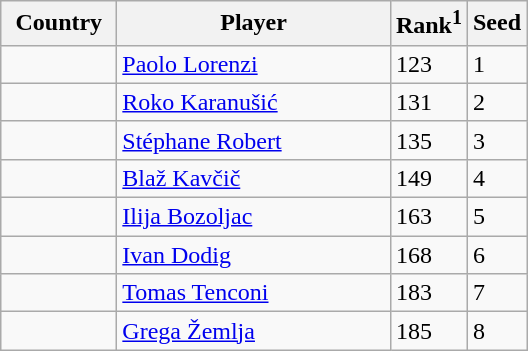<table class="sortable wikitable">
<tr>
<th width="70">Country</th>
<th width="175">Player</th>
<th>Rank<sup>1</sup></th>
<th>Seed</th>
</tr>
<tr>
<td></td>
<td><a href='#'>Paolo Lorenzi</a></td>
<td>123</td>
<td>1</td>
</tr>
<tr>
<td></td>
<td><a href='#'>Roko Karanušić</a></td>
<td>131</td>
<td>2</td>
</tr>
<tr>
<td></td>
<td><a href='#'>Stéphane Robert</a></td>
<td>135</td>
<td>3</td>
</tr>
<tr>
<td></td>
<td><a href='#'>Blaž Kavčič</a></td>
<td>149</td>
<td>4</td>
</tr>
<tr>
<td></td>
<td><a href='#'>Ilija Bozoljac</a></td>
<td>163</td>
<td>5</td>
</tr>
<tr>
<td></td>
<td><a href='#'>Ivan Dodig</a></td>
<td>168</td>
<td>6</td>
</tr>
<tr>
<td></td>
<td><a href='#'>Tomas Tenconi</a></td>
<td>183</td>
<td>7</td>
</tr>
<tr>
<td></td>
<td><a href='#'>Grega Žemlja</a></td>
<td>185</td>
<td>8</td>
</tr>
</table>
